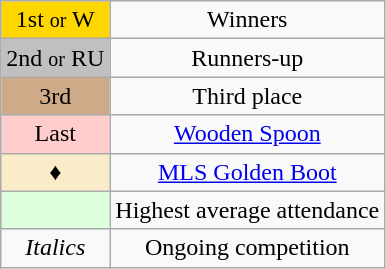<table class="wikitable" style="text-align:center">
<tr>
<td style=background:gold>1st <small>or</small> W</td>
<td>Winners</td>
</tr>
<tr>
<td style=background:silver>2nd <small>or</small> RU</td>
<td>Runners-up</td>
</tr>
<tr>
<td style=background:#CFAA88>3rd</td>
<td>Third place</td>
</tr>
<tr>
<td style=background:#FFCCCC>Last</td>
<td><a href='#'>Wooden Spoon</a></td>
</tr>
<tr>
<td style=background:#FAECC8;">♦</td>
<td><a href='#'>MLS Golden Boot</a></td>
</tr>
<tr>
<td style="background:#dfd;"> </td>
<td>Highest average attendance</td>
</tr>
<tr>
<td><em>Italics</em></td>
<td>Ongoing competition</td>
</tr>
</table>
